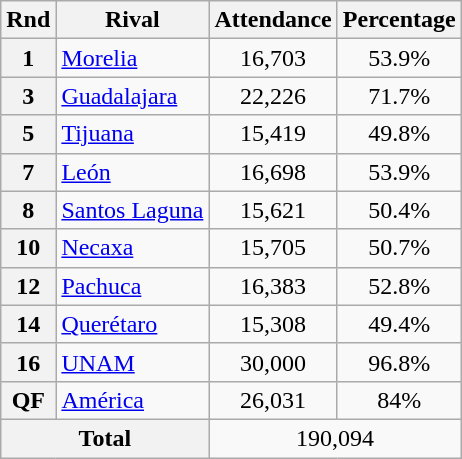<table class="wikitable sortable" style="text-align:center">
<tr>
<th>Rnd</th>
<th>Rival</th>
<th>Attendance</th>
<th>Percentage</th>
</tr>
<tr>
<th>1</th>
<td align=left><a href='#'>Morelia</a></td>
<td>16,703</td>
<td>53.9%</td>
</tr>
<tr>
<th>3</th>
<td align=left><a href='#'>Guadalajara</a></td>
<td>22,226</td>
<td>71.7%</td>
</tr>
<tr>
<th>5</th>
<td align=left><a href='#'>Tijuana</a></td>
<td>15,419</td>
<td>49.8%</td>
</tr>
<tr>
<th>7</th>
<td align=left><a href='#'>León</a></td>
<td>16,698</td>
<td>53.9%</td>
</tr>
<tr>
<th>8</th>
<td align=left><a href='#'>Santos Laguna</a></td>
<td>15,621</td>
<td>50.4%</td>
</tr>
<tr>
<th>10</th>
<td align=left><a href='#'>Necaxa</a></td>
<td>15,705</td>
<td>50.7%</td>
</tr>
<tr>
<th>12</th>
<td align=left><a href='#'>Pachuca</a></td>
<td>16,383</td>
<td>52.8%</td>
</tr>
<tr>
<th>14</th>
<td align=left><a href='#'>Querétaro</a></td>
<td>15,308</td>
<td>49.4%</td>
</tr>
<tr>
<th>16</th>
<td align=left><a href='#'>UNAM</a></td>
<td>30,000</td>
<td>96.8%</td>
</tr>
<tr>
<th>QF</th>
<td align=left><a href='#'>América</a></td>
<td>26,031</td>
<td>84%</td>
</tr>
<tr>
<th colspan=2>Total</th>
<td colspan=2>190,094</td>
</tr>
</table>
